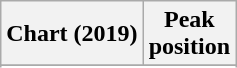<table class="wikitable sortable plainrowheaders" style="text-align:center;">
<tr>
<th>Chart (2019)</th>
<th>Peak <br> position</th>
</tr>
<tr>
</tr>
<tr>
</tr>
<tr>
</tr>
</table>
